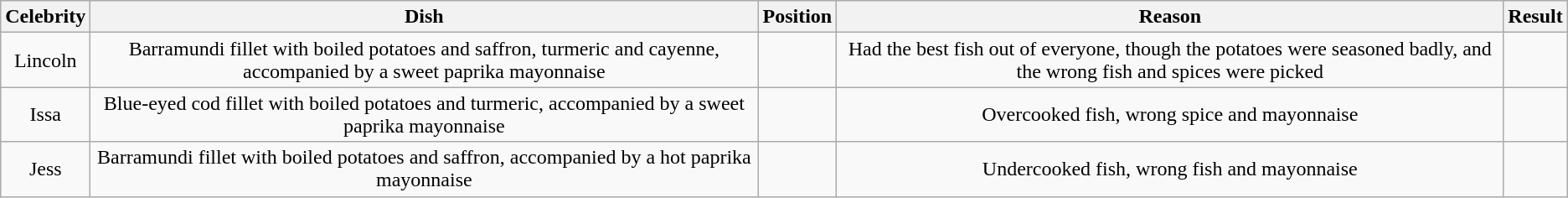<table class="wikitable plainrowheaders" style="text-align:center;">
<tr>
<th>Celebrity</th>
<th>Dish</th>
<th>Position</th>
<th>Reason</th>
<th>Result</th>
</tr>
<tr>
<td>Lincoln</td>
<td>Barramundi fillet with boiled potatoes and saffron, turmeric and cayenne, accompanied by a sweet paprika mayonnaise</td>
<td></td>
<td>Had the best fish out of everyone, though the potatoes were seasoned badly, and the wrong fish and spices were picked</td>
<td></td>
</tr>
<tr>
<td>Issa</td>
<td>Blue-eyed cod fillet with boiled potatoes and turmeric, accompanied by a sweet paprika mayonnaise</td>
<td></td>
<td>Overcooked fish, wrong spice and mayonnaise</td>
<td></td>
</tr>
<tr>
<td>Jess</td>
<td>Barramundi fillet with boiled potatoes and saffron, accompanied by a hot paprika mayonnaise</td>
<td></td>
<td>Undercooked fish, wrong fish and mayonnaise</td>
<td></td>
</tr>
</table>
